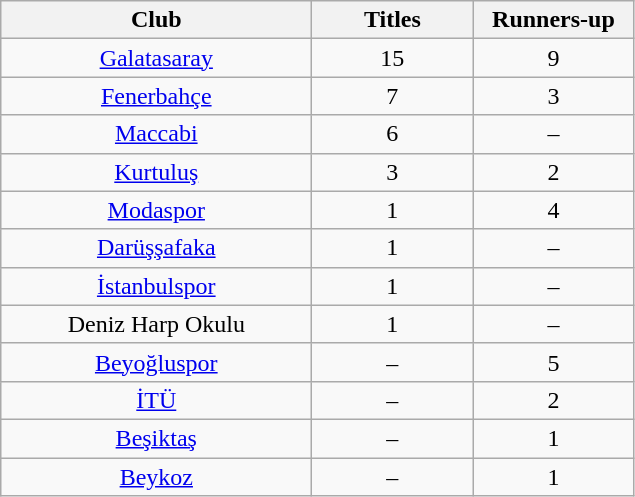<table class="wikitable">
<tr>
<th width=200>Club</th>
<th width=100>Titles</th>
<th width=100>Runners-up</th>
</tr>
<tr style="text-align: center;">
<td><a href='#'>Galatasaray</a></td>
<td>15</td>
<td>9</td>
</tr>
<tr style="text-align: center;">
<td><a href='#'>Fenerbahçe</a></td>
<td>7</td>
<td>3</td>
</tr>
<tr style="text-align: center;">
<td><a href='#'>Maccabi</a></td>
<td>6</td>
<td>–</td>
</tr>
<tr style="text-align: center;">
<td><a href='#'>Kurtuluş</a></td>
<td>3</td>
<td>2</td>
</tr>
<tr style="text-align: center;">
<td><a href='#'>Modaspor</a></td>
<td>1</td>
<td>4</td>
</tr>
<tr style="text-align: center;">
<td><a href='#'>Darüşşafaka</a></td>
<td>1</td>
<td>–</td>
</tr>
<tr style="text-align: center;">
<td><a href='#'>İstanbulspor</a></td>
<td>1</td>
<td>–</td>
</tr>
<tr style="text-align: center;">
<td>Deniz Harp Okulu</td>
<td>1</td>
<td>–</td>
</tr>
<tr style="text-align: center;">
<td><a href='#'>Beyoğluspor</a></td>
<td>–</td>
<td>5</td>
</tr>
<tr style="text-align: center;">
<td><a href='#'>İTÜ</a></td>
<td>–</td>
<td>2</td>
</tr>
<tr style="text-align: center;">
<td><a href='#'>Beşiktaş</a></td>
<td>–</td>
<td>1</td>
</tr>
<tr style="text-align: center;">
<td><a href='#'>Beykoz</a></td>
<td>–</td>
<td>1</td>
</tr>
</table>
